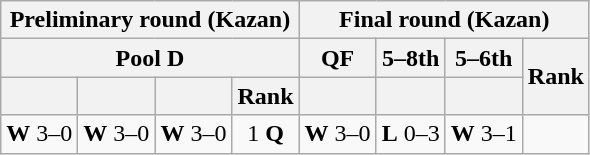<table class="wikitable" style="font-size:100%;">
<tr>
<th colspan=4>Preliminary round  (Kazan)</th>
<th colspan=4>Final round (Kazan)</th>
</tr>
<tr>
<th colspan=4>Pool D</th>
<th>QF</th>
<th>5–8th</th>
<th>5–6th</th>
<th rowspan=2>Rank</th>
</tr>
<tr>
<th></th>
<th></th>
<th></th>
<th>Rank</th>
<th></th>
<th></th>
<th></th>
</tr>
<tr align=center>
<td><strong>W</strong> 3–0</td>
<td><strong>W</strong> 3–0</td>
<td><strong>W</strong> 3–0</td>
<td>1 <strong>Q</strong></td>
<td><strong>W</strong> 3–0</td>
<td><strong>L</strong> 0–3</td>
<td><strong>W</strong> 3–1</td>
<td></td>
</tr>
</table>
